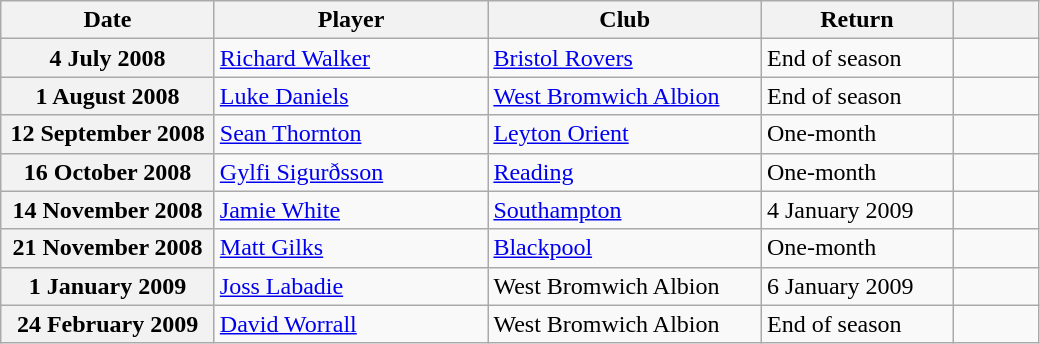<table class="wikitable plainrowheaders">
<tr>
<th scope=col width=135px>Date</th>
<th scope=col width=175px>Player</th>
<th scope=col width=175px>Club</th>
<th scope=col width=120px>Return</th>
<th scope=col width=50px class=unsortable></th>
</tr>
<tr>
<th scope=row>4 July 2008</th>
<td><a href='#'>Richard Walker</a></td>
<td><a href='#'>Bristol Rovers</a></td>
<td>End of season</td>
<td align="center"></td>
</tr>
<tr>
<th scope=row>1 August 2008</th>
<td><a href='#'>Luke Daniels</a></td>
<td><a href='#'>West Bromwich Albion</a></td>
<td>End of season</td>
<td align="center"></td>
</tr>
<tr>
<th scope=row>12 September 2008</th>
<td><a href='#'>Sean Thornton</a></td>
<td><a href='#'>Leyton Orient</a></td>
<td>One-month</td>
<td align="center"></td>
</tr>
<tr>
<th scope=row>16 October 2008</th>
<td><a href='#'>Gylfi Sigurðsson</a></td>
<td><a href='#'>Reading</a></td>
<td>One-month</td>
<td align="center"></td>
</tr>
<tr>
<th scope=row>14 November 2008</th>
<td><a href='#'>Jamie White</a></td>
<td><a href='#'>Southampton</a></td>
<td>4 January 2009</td>
<td align="center"></td>
</tr>
<tr>
<th scope=row>21 November 2008</th>
<td><a href='#'>Matt Gilks</a></td>
<td><a href='#'>Blackpool</a></td>
<td>One-month</td>
<td align="center"></td>
</tr>
<tr>
<th scope=row>1 January 2009</th>
<td><a href='#'>Joss Labadie</a></td>
<td>West Bromwich Albion</td>
<td>6 January 2009</td>
<td align="center"></td>
</tr>
<tr>
<th scope=row>24 February 2009</th>
<td><a href='#'>David Worrall</a></td>
<td>West Bromwich Albion</td>
<td>End of season</td>
<td align="center"></td>
</tr>
</table>
